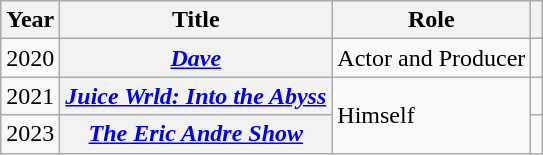<table class="wikitable sortable plainrowheaders">
<tr>
<th scope="col">Year</th>
<th scope="col">Title</th>
<th scope="col">Role</th>
<th scope="col" class="unsortable"></th>
</tr>
<tr>
<td>2020</td>
<th scope="row"><em><a href='#'>Dave</a></em></th>
<td>Actor and Producer</td>
<td></td>
</tr>
<tr>
<td>2021</td>
<th scope="row"><em><a href='#'>Juice Wrld: Into the Abyss</a></em></th>
<td rowspan="2">Himself</td>
<td style="text-align:center;"></td>
</tr>
<tr>
<td>2023</td>
<th scope="row"><em><a href='#'>The Eric Andre Show</a></em></th>
<td style="text-align:center;"></td>
</tr>
</table>
